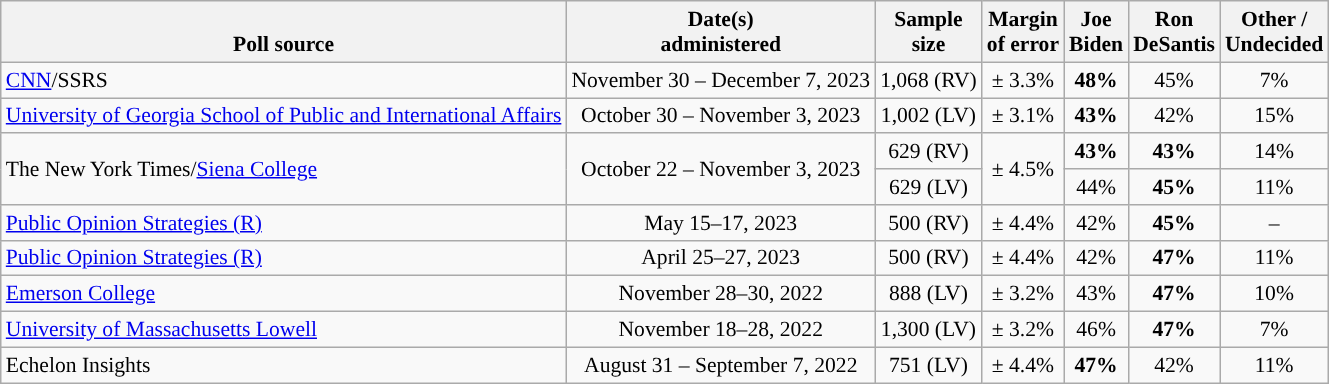<table class="wikitable sortable mw-datatable" style="font-size:90%;text-align:center;line-height:17px">
<tr valign=bottom>
<th>Poll source</th>
<th>Date(s)<br>administered</th>
<th>Sample<br>size</th>
<th>Margin<br>of error</th>
<th class="unsortable">Joe<br>Biden<br></th>
<th class="unsortable">Ron<br>DeSantis<br></th>
<th class="unsortable">Other /<br>Undecided</th>
</tr>
<tr>
<td style="text-align:left;"><a href='#'>CNN</a>/SSRS</td>
<td data-sort-value="2023-12-11">November 30 – December 7, 2023</td>
<td>1,068 (RV)</td>
<td>± 3.3%</td>
<td style="color:black;background-color:"><strong>48%</strong></td>
<td>45%</td>
<td>7%</td>
</tr>
<tr>
<td style="text-align:left;"><a href='#'>University of Georgia School of Public and International Affairs</a></td>
<td data-sort-value=2023-11-05>October 30 – November 3, 2023</td>
<td>1,002 (LV)</td>
<td>± 3.1%</td>
<td style="color:black;background-color:"><strong>43%</strong></td>
<td>42%</td>
<td>15%</td>
</tr>
<tr>
<td style="text-align:left;" rowspan="2">The New York Times/<a href='#'>Siena College</a></td>
<td rowspan="2">October 22 – November 3, 2023</td>
<td>629 (RV)</td>
<td rowspan="2">± 4.5%</td>
<td><strong>43%</strong></td>
<td><strong>43%</strong></td>
<td>14%</td>
</tr>
<tr>
<td>629 (LV)</td>
<td>44%</td>
<td style="background-color:"><strong>45%</strong></td>
<td>11%</td>
</tr>
<tr>
<td style="text-align:left;"><a href='#'>Public Opinion Strategies (R)</a></td>
<td data-sort-value=2023-04-27>May 15–17, 2023</td>
<td>500 (RV)</td>
<td>± 4.4%</td>
<td>42%</td>
<td style="background-color:"><strong>45%</strong></td>
<td>–</td>
</tr>
<tr>
<td style="text-align:left;"><a href='#'>Public Opinion Strategies (R)</a></td>
<td data-sort-value=2023-04-27>April 25–27, 2023</td>
<td>500 (RV)</td>
<td>± 4.4%</td>
<td>42%</td>
<td style="background-color:"><strong>47%</strong></td>
<td>11%</td>
</tr>
<tr>
<td style="text-align:left;"><a href='#'>Emerson College</a></td>
<td data-sort-value=2022-11-30>November 28–30, 2022</td>
<td>888 (LV)</td>
<td>± 3.2%</td>
<td>43%</td>
<td style="background-color:"><strong>47%</strong></td>
<td>10%</td>
</tr>
<tr>
<td style="text-align:left;"><a href='#'>University of Massachusetts Lowell</a></td>
<td data-sort-value=2022-11-28>November 18–28, 2022</td>
<td>1,300 (LV)</td>
<td>± 3.2%</td>
<td>46%</td>
<td style="background-color:"><strong>47%</strong></td>
<td>7%</td>
</tr>
<tr>
<td style="text-align:left;">Echelon Insights</td>
<td data-sort-value=2022-09-07>August 31 – September 7, 2022</td>
<td>751 (LV)</td>
<td>± 4.4%</td>
<td style="color:black;background-color:"><strong>47%</strong></td>
<td>42%</td>
<td>11%</td>
</tr>
</table>
